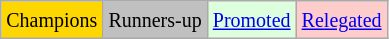<table class="wikitable">
<tr>
<td bgcolor=gold><small>Champions</small></td>
<td bgcolor=silver><small>Runners-up</small></td>
<td bgcolor="#DDFFDD"><small><a href='#'>Promoted</a></small></td>
<td bgcolor="#FFCCCC"><small><a href='#'>Relegated</a></small></td>
</tr>
</table>
